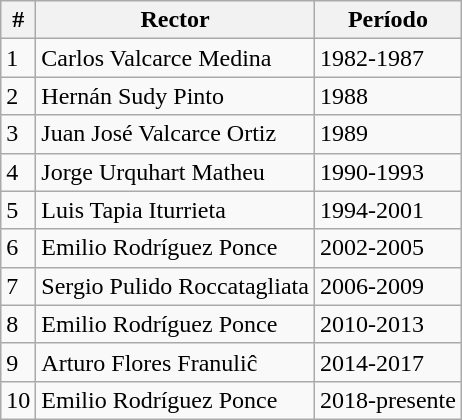<table class="wikitable">
<tr>
<th>#</th>
<th>Rector</th>
<th>Período</th>
</tr>
<tr>
<td>1</td>
<td>Carlos Valcarce Medina</td>
<td>1982-1987</td>
</tr>
<tr>
<td>2</td>
<td>Hernán Sudy Pinto</td>
<td>1988</td>
</tr>
<tr>
<td>3</td>
<td>Juan José Valcarce Ortiz</td>
<td>1989</td>
</tr>
<tr>
<td>4</td>
<td>Jorge Urquhart Matheu</td>
<td>1990-1993</td>
</tr>
<tr>
<td>5</td>
<td>Luis Tapia Iturrieta</td>
<td>1994-2001</td>
</tr>
<tr>
<td>6</td>
<td>Emilio Rodríguez Ponce</td>
<td>2002-2005</td>
</tr>
<tr>
<td>7</td>
<td>Sergio Pulido Roccatagliata</td>
<td>2006-2009</td>
</tr>
<tr>
<td>8</td>
<td>Emilio Rodríguez Ponce</td>
<td>2010-2013</td>
</tr>
<tr>
<td>9</td>
<td>Arturo Flores Franuliĉ</td>
<td>2014-2017</td>
</tr>
<tr>
<td>10</td>
<td>Emilio Rodríguez Ponce</td>
<td>2018-presente</td>
</tr>
</table>
